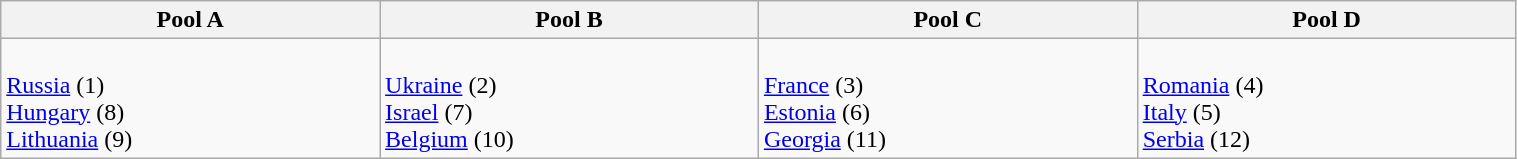<table class="wikitable" width=80%>
<tr>
<th width=25%><strong>Pool A</strong></th>
<th width=25%><strong>Pool B</strong></th>
<th width=25%><strong>Pool C</strong></th>
<th width=25%><strong>Pool D</strong></th>
</tr>
<tr>
<td><br> <a href='#'>Russia</a>  (1) <br>
 <a href='#'>Hungary</a> (8) <br>
 <a href='#'>Lithuania</a> (9) <br></td>
<td><br> <a href='#'>Ukraine</a> (2) <br>
 <a href='#'>Israel</a> (7)<br> 
 <a href='#'>Belgium</a> (10)<br></td>
<td><br> <a href='#'>France</a>  (3) <br> 
 <a href='#'>Estonia</a>  (6) <br> 
 <a href='#'>Georgia</a> (11) <br></td>
<td><br> <a href='#'>Romania</a> (4) <br>
 <a href='#'>Italy</a> (5) <br>
 <a href='#'>Serbia</a> (12) <br></td>
</tr>
</table>
